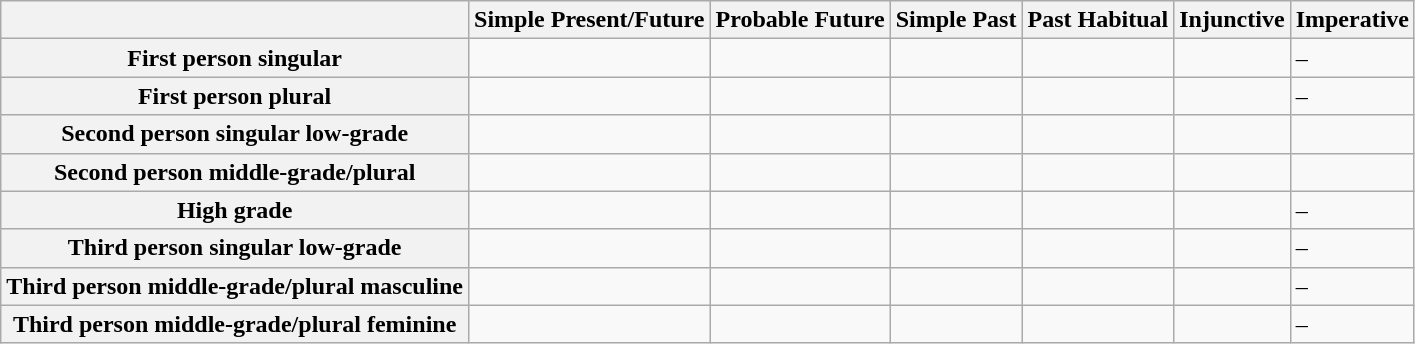<table class="wikitable">
<tr>
<th></th>
<th>Simple Present/Future</th>
<th>Probable Future</th>
<th>Simple Past</th>
<th>Past Habitual</th>
<th>Injunctive</th>
<th>Imperative</th>
</tr>
<tr>
<th>First person singular</th>
<td></td>
<td></td>
<td></td>
<td></td>
<td></td>
<td>–</td>
</tr>
<tr>
<th>First person plural</th>
<td></td>
<td></td>
<td></td>
<td></td>
<td></td>
<td>–</td>
</tr>
<tr>
<th>Second person singular low-grade</th>
<td></td>
<td></td>
<td></td>
<td></td>
<td></td>
<td></td>
</tr>
<tr>
<th>Second person middle-grade/plural</th>
<td></td>
<td></td>
<td></td>
<td></td>
<td></td>
<td></td>
</tr>
<tr>
<th>High grade</th>
<td></td>
<td></td>
<td></td>
<td></td>
<td></td>
<td>–</td>
</tr>
<tr>
<th>Third person singular low-grade</th>
<td></td>
<td></td>
<td></td>
<td></td>
<td></td>
<td>–</td>
</tr>
<tr>
<th>Third person middle-grade/plural masculine</th>
<td></td>
<td></td>
<td></td>
<td></td>
<td></td>
<td>–</td>
</tr>
<tr>
<th>Third person middle-grade/plural feminine</th>
<td></td>
<td></td>
<td></td>
<td></td>
<td></td>
<td>–</td>
</tr>
</table>
